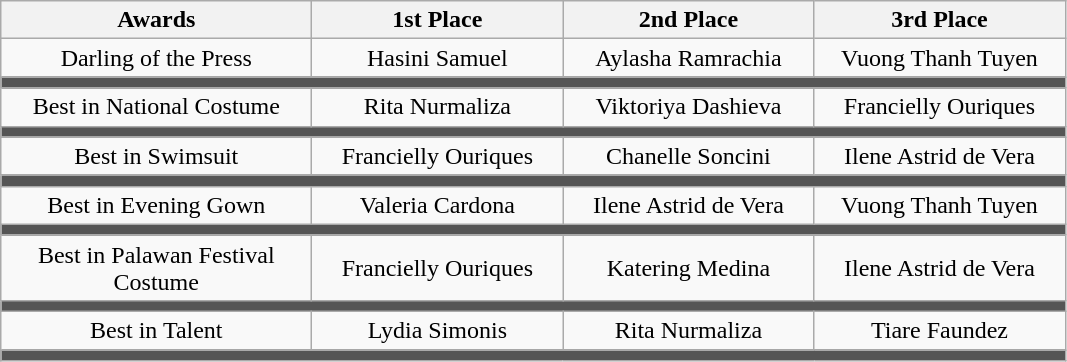<table class="wikitable sortable collapsible">
<tr>
<th width="200" sortable>Awards</th>
<th width="160">1st Place</th>
<th width="160">2nd Place</th>
<th width="160">3rd Place</th>
</tr>
<tr>
<td align="center">Darling of the Press</td>
<td align="center">Hasini Samuel<br><strong></strong></td>
<td align="center">Aylasha Ramrachia<br><strong></strong></td>
<td align="center">Vuong Thanh Tuyen<br><strong></strong></td>
</tr>
<tr bgcolor=#555>
<td colspan=5></td>
</tr>
<tr>
<td align="center">Best in National Costume</td>
<td align="center">Rita Nurmaliza<br><strong></strong></td>
<td align="center">Viktoriya Dashieva<br><strong></strong></td>
<td align="center">Francielly Ouriques<br><strong></strong></td>
</tr>
<tr bgcolor=#555>
<td colspan=5></td>
</tr>
<tr>
<td align="center">Best in Swimsuit</td>
<td align="center">Francielly Ouriques<br><strong></strong></td>
<td align="center">Chanelle Soncini<br><strong></strong></td>
<td align="center">Ilene Astrid de Vera<br><strong></strong></td>
</tr>
<tr bgcolor=#555>
<td colspan=5></td>
</tr>
<tr>
<td align="center">Best in Evening Gown</td>
<td align="center">Valeria Cardona<br><strong></strong></td>
<td align="center">Ilene Astrid de Vera<br><strong></strong></td>
<td align="center">Vuong Thanh Tuyen<br><strong></strong></td>
</tr>
<tr bgcolor=#555>
<td colspan=5></td>
</tr>
<tr>
<td align="center">Best in Palawan Festival Costume</td>
<td align="center">Francielly Ouriques<br><strong></strong></td>
<td align="center">Katering Medina<br><strong></strong></td>
<td align="center">Ilene Astrid de Vera<br><strong></strong></td>
</tr>
<tr bgcolor=#555>
<td colspan=5></td>
</tr>
<tr>
<td align="center">Best in Talent</td>
<td align="center">Lydia Simonis<br><strong></strong></td>
<td align="center">Rita Nurmaliza<br><strong></strong></td>
<td align="center">Tiare Faundez<br><strong></strong></td>
</tr>
<tr bgcolor=#555>
<td colspan=5></td>
</tr>
</table>
